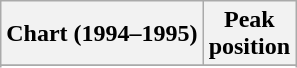<table class="wikitable plainrowheaders" style="text-align:center">
<tr>
<th>Chart (1994–1995)</th>
<th>Peak<br>position</th>
</tr>
<tr>
</tr>
<tr>
</tr>
</table>
